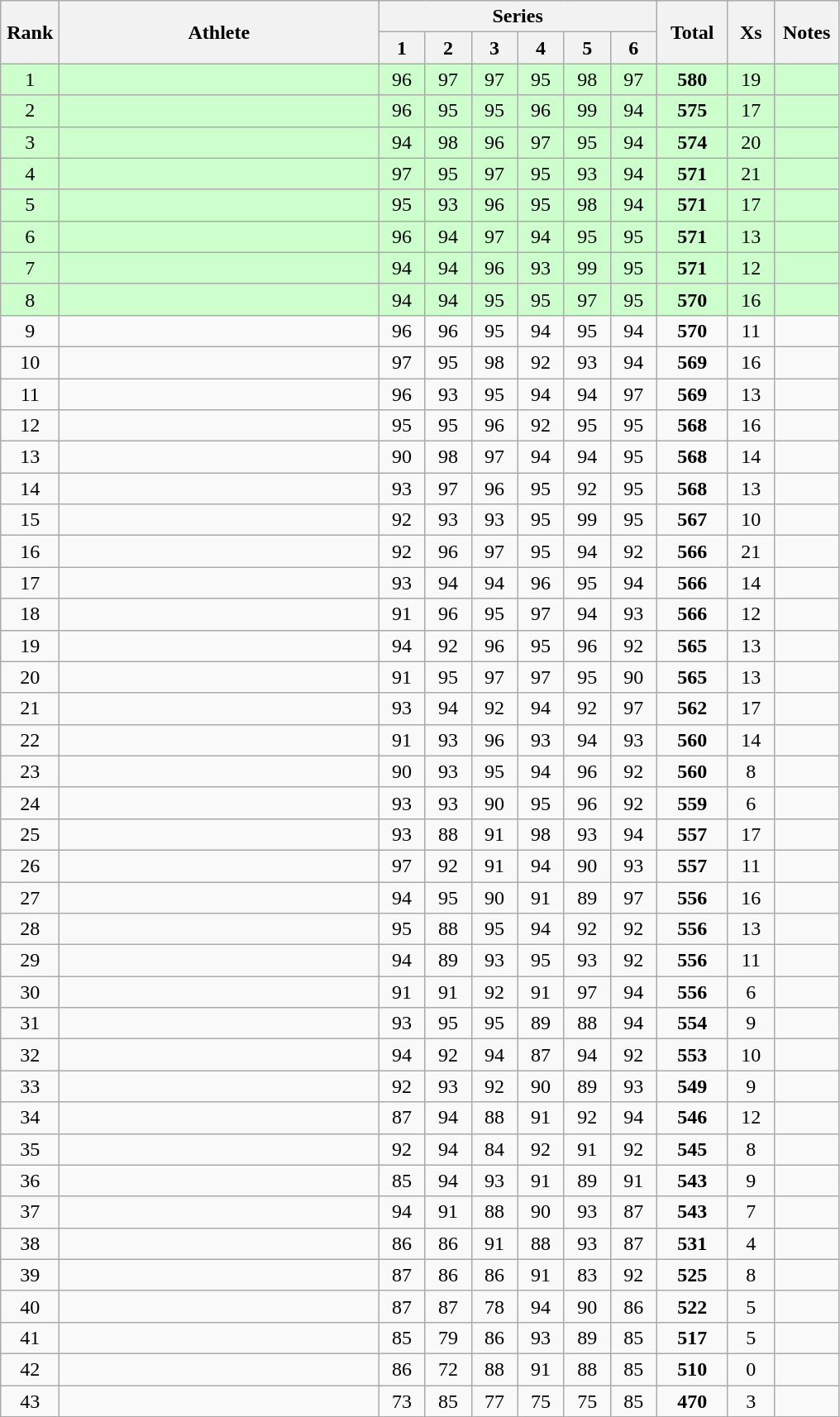<table class="wikitable" style="text-align:center">
<tr>
<th rowspan=2 width=40>Rank</th>
<th rowspan=2 width=250>Athlete</th>
<th colspan=6>Series</th>
<th rowspan=2 width=50>Total</th>
<th rowspan=2 width=30>Xs</th>
<th rowspan=2 width=45>Notes</th>
</tr>
<tr>
<th width=30>1</th>
<th width=30>2</th>
<th width=30>3</th>
<th width=30>4</th>
<th width=30>5</th>
<th width=30>6</th>
</tr>
<tr bgcolor=ccffcc>
<td>1</td>
<td align=left></td>
<td>96</td>
<td>97</td>
<td>97</td>
<td>95</td>
<td>98</td>
<td>97</td>
<td><strong>580</strong></td>
<td>19</td>
<td></td>
</tr>
<tr bgcolor=#ccffcc>
<td>2</td>
<td align=left></td>
<td>96</td>
<td>95</td>
<td>95</td>
<td>96</td>
<td>99</td>
<td>94</td>
<td><strong>575</strong></td>
<td>17</td>
<td></td>
</tr>
<tr bgcolor=#ccffcc>
<td>3</td>
<td align=left></td>
<td>94</td>
<td>98</td>
<td>96</td>
<td>97</td>
<td>95</td>
<td>94</td>
<td><strong>574</strong></td>
<td>20</td>
<td></td>
</tr>
<tr bgcolor=#ccffcc>
<td>4</td>
<td align=left></td>
<td>97</td>
<td>95</td>
<td>97</td>
<td>95</td>
<td>93</td>
<td>94</td>
<td><strong>571</strong></td>
<td>21</td>
<td></td>
</tr>
<tr bgcolor=#ccffcc>
<td>5</td>
<td align=left></td>
<td>95</td>
<td>93</td>
<td>96</td>
<td>95</td>
<td>98</td>
<td>94</td>
<td><strong>571</strong></td>
<td>17</td>
<td></td>
</tr>
<tr bgcolor=#ccffcc>
<td>6</td>
<td align=left></td>
<td>96</td>
<td>94</td>
<td>97</td>
<td>94</td>
<td>95</td>
<td>95</td>
<td><strong>571</strong></td>
<td>13</td>
<td></td>
</tr>
<tr bgcolor=#ccffcc>
<td>7</td>
<td align=left></td>
<td>94</td>
<td>94</td>
<td>96</td>
<td>93</td>
<td>99</td>
<td>95</td>
<td><strong>571</strong></td>
<td>12</td>
<td></td>
</tr>
<tr bgcolor=#ccffcc>
<td>8</td>
<td align=left></td>
<td>94</td>
<td>94</td>
<td>95</td>
<td>95</td>
<td>97</td>
<td>95</td>
<td><strong>570</strong></td>
<td>16</td>
<td></td>
</tr>
<tr>
<td>9</td>
<td align=left></td>
<td>96</td>
<td>96</td>
<td>95</td>
<td>94</td>
<td>95</td>
<td>94</td>
<td><strong>570</strong></td>
<td>11</td>
<td></td>
</tr>
<tr>
<td>10</td>
<td align=left></td>
<td>97</td>
<td>95</td>
<td>98</td>
<td>92</td>
<td>93</td>
<td>94</td>
<td><strong>569</strong></td>
<td>16</td>
<td></td>
</tr>
<tr>
<td>11</td>
<td align=left></td>
<td>96</td>
<td>93</td>
<td>95</td>
<td>94</td>
<td>94</td>
<td>97</td>
<td><strong>569</strong></td>
<td>13</td>
<td></td>
</tr>
<tr>
<td>12</td>
<td align=left></td>
<td>95</td>
<td>95</td>
<td>96</td>
<td>92</td>
<td>95</td>
<td>95</td>
<td><strong>568</strong></td>
<td>16</td>
<td></td>
</tr>
<tr>
<td>13</td>
<td align=left></td>
<td>90</td>
<td>98</td>
<td>97</td>
<td>94</td>
<td>94</td>
<td>95</td>
<td><strong>568</strong></td>
<td>14</td>
<td></td>
</tr>
<tr>
<td>14</td>
<td align=left></td>
<td>93</td>
<td>97</td>
<td>96</td>
<td>95</td>
<td>92</td>
<td>95</td>
<td><strong>568</strong></td>
<td>13</td>
<td></td>
</tr>
<tr>
<td>15</td>
<td align=left></td>
<td>92</td>
<td>93</td>
<td>93</td>
<td>95</td>
<td>99</td>
<td>95</td>
<td><strong>567</strong></td>
<td>10</td>
<td></td>
</tr>
<tr>
<td>16</td>
<td align=left></td>
<td>92</td>
<td>96</td>
<td>97</td>
<td>95</td>
<td>94</td>
<td>92</td>
<td><strong>566</strong></td>
<td>21</td>
<td></td>
</tr>
<tr>
<td>17</td>
<td align=left></td>
<td>93</td>
<td>94</td>
<td>94</td>
<td>96</td>
<td>95</td>
<td>94</td>
<td><strong>566</strong></td>
<td>14</td>
<td></td>
</tr>
<tr>
<td>18</td>
<td align=left></td>
<td>91</td>
<td>96</td>
<td>95</td>
<td>97</td>
<td>94</td>
<td>93</td>
<td><strong>566</strong></td>
<td>12</td>
<td></td>
</tr>
<tr>
<td>19</td>
<td align=left></td>
<td>94</td>
<td>92</td>
<td>96</td>
<td>95</td>
<td>96</td>
<td>92</td>
<td><strong>565</strong></td>
<td>13</td>
<td></td>
</tr>
<tr>
<td>20</td>
<td align=left></td>
<td>91</td>
<td>95</td>
<td>97</td>
<td>97</td>
<td>95</td>
<td>90</td>
<td><strong>565</strong></td>
<td>13</td>
<td></td>
</tr>
<tr>
<td>21</td>
<td align=left></td>
<td>93</td>
<td>94</td>
<td>92</td>
<td>94</td>
<td>92</td>
<td>97</td>
<td><strong>562</strong></td>
<td>17</td>
<td></td>
</tr>
<tr>
<td>22</td>
<td align=left></td>
<td>91</td>
<td>93</td>
<td>96</td>
<td>93</td>
<td>94</td>
<td>93</td>
<td><strong>560</strong></td>
<td>14</td>
<td></td>
</tr>
<tr>
<td>23</td>
<td align=left></td>
<td>90</td>
<td>93</td>
<td>95</td>
<td>94</td>
<td>96</td>
<td>92</td>
<td><strong>560</strong></td>
<td>8</td>
<td></td>
</tr>
<tr>
<td>24</td>
<td align=left></td>
<td>93</td>
<td>93</td>
<td>90</td>
<td>95</td>
<td>96</td>
<td>92</td>
<td><strong>559</strong></td>
<td>6</td>
<td></td>
</tr>
<tr>
<td>25</td>
<td align=left></td>
<td>93</td>
<td>88</td>
<td>91</td>
<td>98</td>
<td>93</td>
<td>94</td>
<td><strong>557</strong></td>
<td>17</td>
<td></td>
</tr>
<tr>
<td>26</td>
<td align=left></td>
<td>97</td>
<td>92</td>
<td>91</td>
<td>94</td>
<td>90</td>
<td>93</td>
<td><strong>557</strong></td>
<td>11</td>
<td></td>
</tr>
<tr>
<td>27</td>
<td align=left></td>
<td>94</td>
<td>95</td>
<td>90</td>
<td>91</td>
<td>89</td>
<td>97</td>
<td><strong>556</strong></td>
<td>16</td>
<td></td>
</tr>
<tr>
<td>28</td>
<td align=left></td>
<td>95</td>
<td>88</td>
<td>95</td>
<td>94</td>
<td>92</td>
<td>92</td>
<td><strong>556</strong></td>
<td>13</td>
<td></td>
</tr>
<tr>
<td>29</td>
<td align=left></td>
<td>94</td>
<td>89</td>
<td>93</td>
<td>95</td>
<td>93</td>
<td>92</td>
<td><strong>556</strong></td>
<td>11</td>
<td></td>
</tr>
<tr>
<td>30</td>
<td align=left></td>
<td>91</td>
<td>91</td>
<td>92</td>
<td>91</td>
<td>97</td>
<td>94</td>
<td><strong>556</strong></td>
<td>6</td>
<td></td>
</tr>
<tr>
<td>31</td>
<td align=left></td>
<td>93</td>
<td>95</td>
<td>95</td>
<td>89</td>
<td>88</td>
<td>94</td>
<td><strong>554</strong></td>
<td>9</td>
<td></td>
</tr>
<tr>
<td>32</td>
<td align=left></td>
<td>94</td>
<td>92</td>
<td>94</td>
<td>87</td>
<td>94</td>
<td>92</td>
<td><strong>553</strong></td>
<td>10</td>
<td></td>
</tr>
<tr>
<td>33</td>
<td align=left></td>
<td>92</td>
<td>93</td>
<td>92</td>
<td>90</td>
<td>89</td>
<td>93</td>
<td><strong>549</strong></td>
<td>9</td>
<td></td>
</tr>
<tr>
<td>34</td>
<td align=left></td>
<td>87</td>
<td>94</td>
<td>88</td>
<td>91</td>
<td>92</td>
<td>94</td>
<td><strong>546</strong></td>
<td>12</td>
<td></td>
</tr>
<tr>
<td>35</td>
<td align=left></td>
<td>92</td>
<td>94</td>
<td>84</td>
<td>92</td>
<td>91</td>
<td>92</td>
<td><strong>545</strong></td>
<td>8</td>
<td></td>
</tr>
<tr>
<td>36</td>
<td align=left></td>
<td>85</td>
<td>94</td>
<td>93</td>
<td>91</td>
<td>89</td>
<td>91</td>
<td><strong>543</strong></td>
<td>9</td>
<td></td>
</tr>
<tr>
<td>37</td>
<td align=left></td>
<td>94</td>
<td>91</td>
<td>88</td>
<td>90</td>
<td>93</td>
<td>87</td>
<td><strong>543</strong></td>
<td>7</td>
<td></td>
</tr>
<tr>
<td>38</td>
<td align=left></td>
<td>86</td>
<td>86</td>
<td>91</td>
<td>88</td>
<td>93</td>
<td>87</td>
<td><strong>531</strong></td>
<td>4</td>
<td></td>
</tr>
<tr>
<td>39</td>
<td align=left></td>
<td>87</td>
<td>86</td>
<td>86</td>
<td>91</td>
<td>83</td>
<td>92</td>
<td><strong>525</strong></td>
<td>8</td>
<td></td>
</tr>
<tr>
<td>40</td>
<td align=left></td>
<td>87</td>
<td>87</td>
<td>78</td>
<td>94</td>
<td>90</td>
<td>86</td>
<td><strong>522</strong></td>
<td>5</td>
<td></td>
</tr>
<tr>
<td>41</td>
<td align=left></td>
<td>85</td>
<td>79</td>
<td>86</td>
<td>93</td>
<td>89</td>
<td>85</td>
<td><strong>517</strong></td>
<td>5</td>
<td></td>
</tr>
<tr>
<td>42</td>
<td align=left></td>
<td>86</td>
<td>72</td>
<td>88</td>
<td>91</td>
<td>88</td>
<td>85</td>
<td><strong>510</strong></td>
<td>0</td>
<td></td>
</tr>
<tr>
<td>43</td>
<td align=left></td>
<td>73</td>
<td>85</td>
<td>77</td>
<td>75</td>
<td>75</td>
<td>85</td>
<td><strong>470</strong></td>
<td>3</td>
<td></td>
</tr>
</table>
